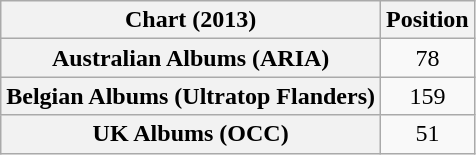<table class="wikitable sortable plainrowheaders" style="text-align:center">
<tr>
<th>Chart (2013)</th>
<th>Position</th>
</tr>
<tr>
<th scope="row">Australian Albums (ARIA)</th>
<td>78</td>
</tr>
<tr>
<th scope="row">Belgian Albums (Ultratop Flanders)</th>
<td>159</td>
</tr>
<tr>
<th scope="row">UK Albums (OCC)</th>
<td>51</td>
</tr>
</table>
